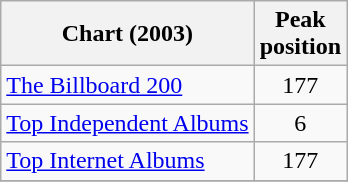<table class="wikitable sortable">
<tr>
<th>Chart (2003)</th>
<th>Peak<br>position</th>
</tr>
<tr>
<td><a href='#'>The Billboard 200</a></td>
<td align="center">177</td>
</tr>
<tr>
<td><a href='#'>Top Independent Albums</a></td>
<td align="center">6</td>
</tr>
<tr>
<td><a href='#'>Top Internet Albums</a></td>
<td align="center">177</td>
</tr>
<tr>
</tr>
</table>
